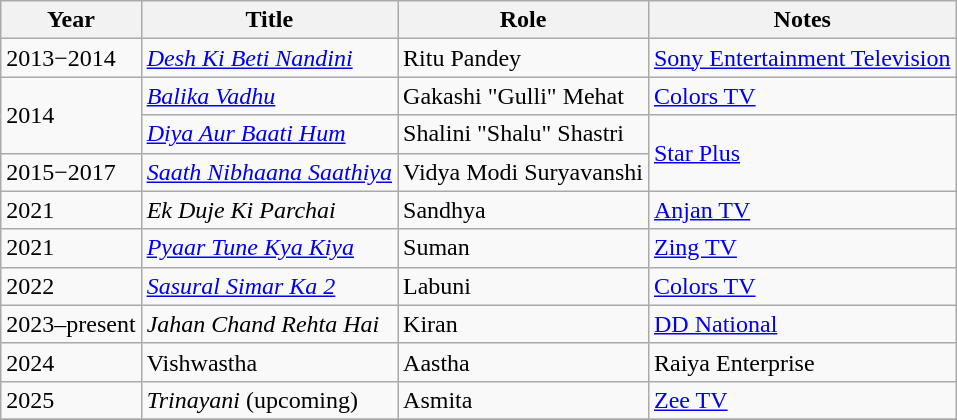<table class="wikitable sortable">
<tr>
<th>Year</th>
<th>Title</th>
<th>Role</th>
<th>Notes</th>
</tr>
<tr>
<td>2013−2014</td>
<td><em><a href='#'>Desh Ki Beti Nandini</a></em></td>
<td>Ritu Pandey</td>
<td><a href='#'>Sony Entertainment Television</a></td>
</tr>
<tr>
<td rowspan= "2">2014</td>
<td><em><a href='#'>Balika Vadhu</a></em></td>
<td>Gakashi "Gulli" Mehat</td>
<td><a href='#'>Colors TV</a></td>
</tr>
<tr>
<td><em><a href='#'>Diya Aur Baati Hum</a></em></td>
<td>Shalini "Shalu" Shastri</td>
<td rowspan = "2"><a href='#'>Star Plus</a></td>
</tr>
<tr>
<td>2015−2017</td>
<td><em><a href='#'>Saath Nibhaana Saathiya</a></em></td>
<td>Vidya Modi Suryavanshi</td>
</tr>
<tr>
<td>2021</td>
<td><em>Ek Duje Ki Parchai</em></td>
<td>Sandhya</td>
<td><a href='#'>Anjan TV</a></td>
</tr>
<tr>
<td>2021</td>
<td><em><a href='#'> Pyaar Tune Kya Kiya</a></em></td>
<td>Suman</td>
<td><a href='#'>Zing TV</a></td>
</tr>
<tr>
<td>2022</td>
<td><em><a href='#'>Sasural Simar Ka 2</a></em></td>
<td>Labuni</td>
<td><a href='#'>Colors TV</a></td>
</tr>
<tr>
<td>2023–present</td>
<td><em>Jahan Chand Rehta Hai</em></td>
<td>Kiran</td>
<td><a href='#'>DD National</a></td>
</tr>
<tr>
<td>2024</td>
<td>Vishwastha</td>
<td>Aastha</td>
<td>Raiya Enterprise</td>
</tr>
<tr>
<td>2025</td>
<td><em>Trinayani</em> (upcoming)</td>
<td>Asmita</td>
<td><a href='#'>Zee TV</a></td>
</tr>
<tr>
</tr>
</table>
